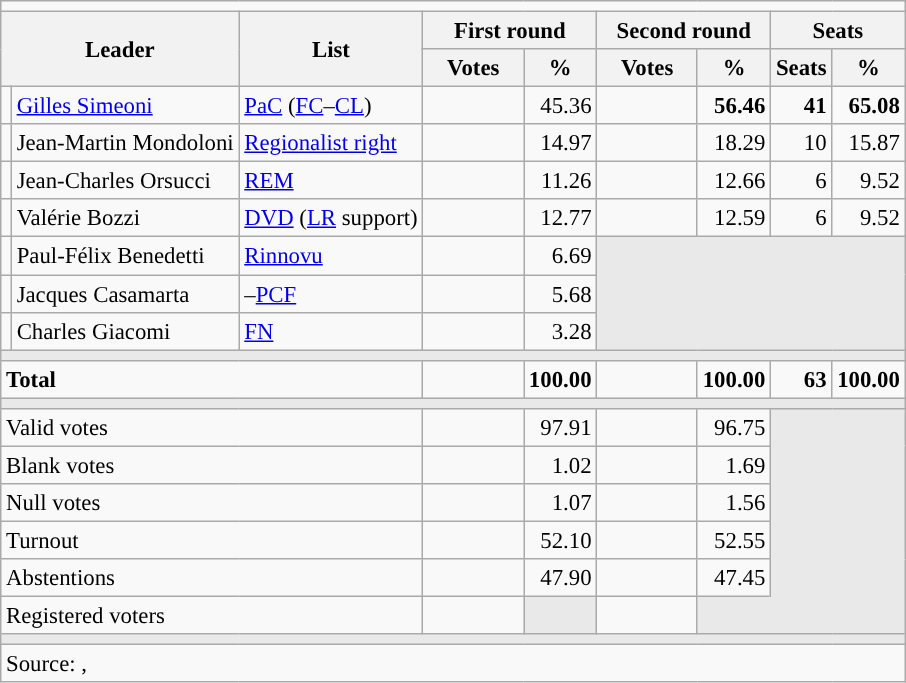<table class="wikitable" style="text-align:right;font-size:95%;">
<tr>
<td colspan="9"></td>
</tr>
<tr>
<th colspan="2" rowspan="2">Leader</th>
<th rowspan="2">List</th>
<th colspan="2">First round</th>
<th colspan="2">Second round</th>
<th colspan="2">Seats</th>
</tr>
<tr style="text-align:center;">
<th width="60px">Votes</th>
<th width="30px">%</th>
<th width="60px">Votes</th>
<th width="30px">%</th>
<th width="30px">Seats</th>
<th width="30px">%</th>
</tr>
<tr>
<td style="background:"></td>
<td style="text-align:left;"><a href='#'>Gilles Simeoni</a></td>
<td style="text-align:left;"><a href='#'>PaC</a> (<a href='#'>FC</a>–<a href='#'>CL</a>)</td>
<td></td>
<td>45.36</td>
<td><strong></strong></td>
<td><strong>56.46</strong></td>
<td><strong>41</strong></td>
<td><strong>65.08</strong></td>
</tr>
<tr>
<td style="background:"></td>
<td style="text-align:left;">Jean-Martin Mondoloni</td>
<td style="text-align:left;"><a href='#'>Regionalist right</a></td>
<td></td>
<td>14.97</td>
<td></td>
<td>18.29</td>
<td>10</td>
<td>15.87</td>
</tr>
<tr>
<td style="background:"></td>
<td style="text-align:left;">Jean-Charles Orsucci</td>
<td style="text-align:left;"><a href='#'>REM</a></td>
<td></td>
<td>11.26</td>
<td></td>
<td>12.66</td>
<td>6</td>
<td>9.52</td>
</tr>
<tr>
<td style="background:"></td>
<td style="text-align:left;">Valérie Bozzi</td>
<td style="text-align:left;"><a href='#'>DVD</a> (<a href='#'>LR</a> support)</td>
<td></td>
<td>12.77</td>
<td></td>
<td>12.59</td>
<td>6</td>
<td>9.52</td>
</tr>
<tr>
<td style="background:"></td>
<td style="text-align:left;">Paul-Félix Benedetti</td>
<td style="text-align:left;"><a href='#'>Rinnovu</a></td>
<td></td>
<td>6.69</td>
<td style="background-color:#E9E9E9;" colspan="4" rowspan="3"></td>
</tr>
<tr>
<td style="background:"></td>
<td style="text-align:left;">Jacques Casamarta</td>
<td style="text-align:left;">–<a href='#'>PCF</a></td>
<td></td>
<td>5.68</td>
</tr>
<tr>
<td style="background:"></td>
<td style="text-align:left;">Charles Giacomi</td>
<td style="text-align:left;"><a href='#'>FN</a></td>
<td></td>
<td>3.28</td>
</tr>
<tr>
<td style="background-color:#E9E9E9;" colspan="9"></td>
</tr>
<tr style="font-weight:bold;">
<td style="text-align:left;" colspan="3">Total</td>
<td></td>
<td>100.00</td>
<td></td>
<td>100.00</td>
<td>63</td>
<td>100.00</td>
</tr>
<tr>
<td style="background-color:#E9E9E9;" colspan="9"></td>
</tr>
<tr>
<td style="text-align:left;" colspan="3">Valid votes</td>
<td></td>
<td>97.91</td>
<td></td>
<td>96.75</td>
<td style="background-color:#E9E9E9;" colspan="2" rowspan="5"></td>
</tr>
<tr>
<td style="text-align:left;" colspan="3">Blank votes</td>
<td></td>
<td>1.02</td>
<td></td>
<td>1.69</td>
</tr>
<tr>
<td style="text-align:left;" colspan="3">Null votes</td>
<td></td>
<td>1.07</td>
<td></td>
<td>1.56</td>
</tr>
<tr>
<td style="text-align:left;" colspan="3">Turnout</td>
<td></td>
<td>52.10</td>
<td></td>
<td>52.55</td>
</tr>
<tr>
<td style="text-align:left;" colspan="3">Abstentions</td>
<td></td>
<td>47.90</td>
<td></td>
<td>47.45</td>
</tr>
<tr>
<td style="text-align:left;" colspan="3">Registered voters</td>
<td></td>
<td style="background-color:#E9E9E9;"></td>
<td></td>
<td style="background-color:#E9E9E9;border-right-style:hidden;"></td>
<td style="background-color:#E9E9E9;border-top-style:hidden;" colspan="2"></td>
</tr>
<tr>
<td style="background-color:#E9E9E9;" colspan="9"></td>
</tr>
<tr>
<td style="text-align:left;" colspan="9">Source: , </td>
</tr>
</table>
